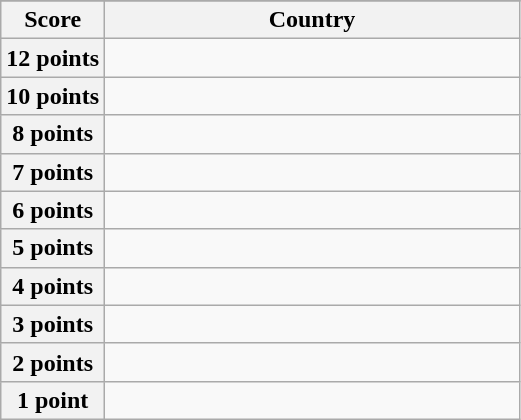<table class="wikitable">
<tr>
</tr>
<tr>
<th scope="col" width="20%">Score</th>
<th scope="col">Country</th>
</tr>
<tr>
<th scope="row">12 points</th>
<td></td>
</tr>
<tr>
<th scope="row">10 points</th>
<td></td>
</tr>
<tr>
<th scope="row">8 points</th>
<td></td>
</tr>
<tr>
<th scope="row">7 points</th>
<td></td>
</tr>
<tr>
<th scope="row">6 points</th>
<td></td>
</tr>
<tr>
<th scope="row">5 points</th>
<td></td>
</tr>
<tr>
<th scope="row">4 points</th>
<td></td>
</tr>
<tr>
<th scope="row">3 points</th>
<td></td>
</tr>
<tr>
<th scope="row">2 points</th>
<td></td>
</tr>
<tr>
<th scope="row">1 point</th>
<td></td>
</tr>
</table>
